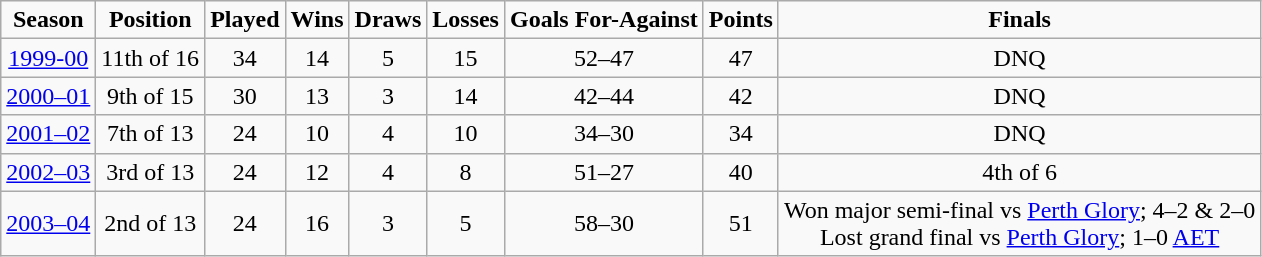<table class="wikitable" style="text-align: center;">
<tr>
<td><strong>Season</strong></td>
<td><strong>Position</strong></td>
<td><strong>Played</strong></td>
<td><strong>Wins</strong></td>
<td><strong>Draws</strong></td>
<td><strong>Losses</strong></td>
<td><strong>Goals For-Against</strong></td>
<td><strong>Points</strong></td>
<td><strong>Finals</strong></td>
</tr>
<tr>
<td><a href='#'>1999-00</a></td>
<td>11th of 16</td>
<td>34</td>
<td>14</td>
<td>5</td>
<td>15</td>
<td>52–47</td>
<td>47</td>
<td>DNQ</td>
</tr>
<tr>
<td><a href='#'>2000–01</a></td>
<td>9th of 15</td>
<td>30</td>
<td>13</td>
<td>3</td>
<td>14</td>
<td>42–44</td>
<td>42</td>
<td>DNQ</td>
</tr>
<tr>
<td><a href='#'>2001–02</a></td>
<td>7th of 13</td>
<td>24</td>
<td>10</td>
<td>4</td>
<td>10</td>
<td>34–30</td>
<td>34</td>
<td>DNQ</td>
</tr>
<tr>
<td><a href='#'>2002–03</a></td>
<td>3rd of 13</td>
<td>24</td>
<td>12</td>
<td>4</td>
<td>8</td>
<td>51–27</td>
<td>40</td>
<td>4th of 6 </td>
</tr>
<tr>
<td><a href='#'>2003–04</a></td>
<td>2nd of 13</td>
<td>24</td>
<td>16</td>
<td>3</td>
<td>5</td>
<td>58–30</td>
<td>51</td>
<td>Won major semi-final vs <a href='#'>Perth Glory</a>; 4–2 & 2–0 <br> Lost grand final vs <a href='#'>Perth Glory</a>; 1–0 <a href='#'>AET</a></td>
</tr>
</table>
